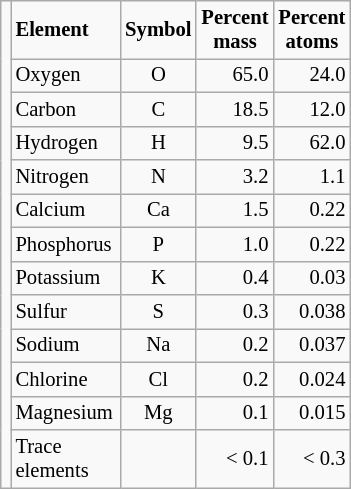<table class="wikitable floatright"  style="font-size: 86%">
<tr>
<td rowspan="13"></td>
<td style="width: 50pt;"><strong>Element</strong></td>
<td style="width: 10pt; text-align:center;"><strong>Symbol</strong></td>
<td style="width: 20pt; text-align:center;"><strong>Percent mass</strong></td>
<td style="width: 20pt; text-align:center;"><strong>Percent atoms</strong></td>
</tr>
<tr>
<td>Oxygen</td>
<td style="text-align:center;">O</td>
<td style="text-align:right;">65.0</td>
<td style="text-align:right;">24.0</td>
</tr>
<tr>
<td>Carbon</td>
<td style="text-align:center;">C</td>
<td style="text-align:right;">18.5</td>
<td style="text-align:right;">12.0</td>
</tr>
<tr>
<td>Hydrogen</td>
<td style="text-align:center;">H</td>
<td style="text-align:right;">9.5</td>
<td style="text-align:right;">62.0</td>
</tr>
<tr>
<td>Nitrogen</td>
<td style="text-align:center;">N</td>
<td style="text-align:right;">3.2</td>
<td style="text-align:right;">1.1</td>
</tr>
<tr>
<td>Calcium</td>
<td style="text-align:center;">Ca</td>
<td style="text-align:right;">1.5</td>
<td style="text-align:right;">0.22</td>
</tr>
<tr>
<td>Phosphorus</td>
<td style="text-align:center;">P</td>
<td style="text-align:right;">1.0</td>
<td style="text-align:right;">0.22</td>
</tr>
<tr>
<td>Potassium</td>
<td style="text-align:center;">K</td>
<td style="text-align:right;">0.4</td>
<td style="text-align:right;">0.03</td>
</tr>
<tr>
<td>Sulfur</td>
<td style="text-align:center;">S</td>
<td style="text-align:right;">0.3</td>
<td style="text-align:right;">0.038</td>
</tr>
<tr>
<td>Sodium</td>
<td style="text-align:center;">Na</td>
<td style="text-align:right;">0.2</td>
<td style="text-align:right;">0.037</td>
</tr>
<tr>
<td>Chlorine</td>
<td style="text-align:center;">Cl</td>
<td style="text-align:right;">0.2</td>
<td style="text-align:right;">0.024</td>
</tr>
<tr>
<td>Magnesium</td>
<td style="text-align:center;">Mg</td>
<td style="text-align:right;">0.1</td>
<td style="text-align:right;">0.015</td>
</tr>
<tr>
<td>Trace elements</td>
<td></td>
<td style="text-align:right;">< 0.1</td>
<td style="text-align:right;">< 0.3</td>
</tr>
</table>
